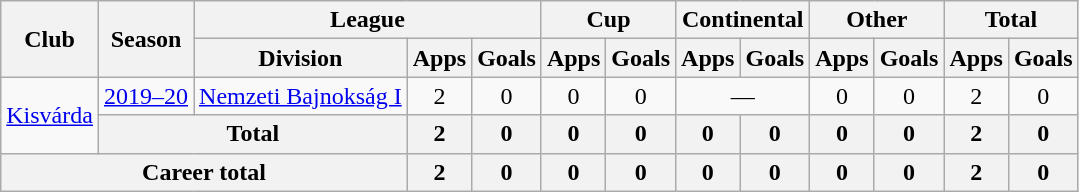<table class="wikitable" style="text-align:center">
<tr>
<th rowspan="2">Club</th>
<th rowspan="2">Season</th>
<th colspan="3">League</th>
<th colspan="2">Cup</th>
<th colspan="2">Continental</th>
<th colspan="2">Other</th>
<th colspan="2">Total</th>
</tr>
<tr>
<th>Division</th>
<th>Apps</th>
<th>Goals</th>
<th>Apps</th>
<th>Goals</th>
<th>Apps</th>
<th>Goals</th>
<th>Apps</th>
<th>Goals</th>
<th>Apps</th>
<th>Goals</th>
</tr>
<tr>
<td rowspan="2"><a href='#'>Kisvárda</a></td>
<td><a href='#'>2019–20</a></td>
<td rowspan="1"><a href='#'>Nemzeti Bajnokság I</a></td>
<td>2</td>
<td>0</td>
<td>0</td>
<td>0</td>
<td colspan="2">—</td>
<td>0</td>
<td>0</td>
<td>2</td>
<td>0</td>
</tr>
<tr>
<th colspan="2">Total</th>
<th>2</th>
<th>0</th>
<th>0</th>
<th>0</th>
<th>0</th>
<th>0</th>
<th>0</th>
<th>0</th>
<th>2</th>
<th>0</th>
</tr>
<tr>
<th colspan="3">Career total</th>
<th>2</th>
<th>0</th>
<th>0</th>
<th>0</th>
<th>0</th>
<th>0</th>
<th>0</th>
<th>0</th>
<th>2</th>
<th>0</th>
</tr>
</table>
